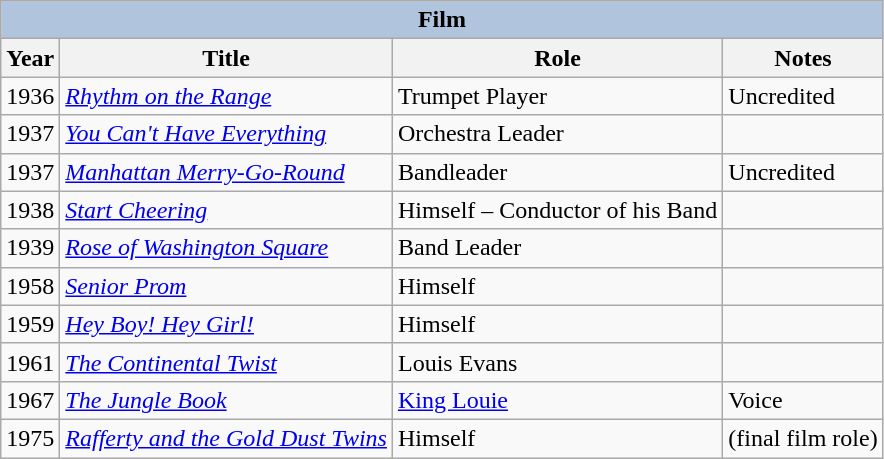<table class="wikitable">
<tr>
<th colspan="4" style="background: LightSteelBlue;">Film</th>
</tr>
<tr>
<th>Year</th>
<th>Title</th>
<th>Role</th>
<th>Notes</th>
</tr>
<tr>
<td>1936</td>
<td><em><a href='#'>Rhythm on the Range</a></em></td>
<td>Trumpet Player</td>
<td>Uncredited</td>
</tr>
<tr>
<td>1937</td>
<td><em><a href='#'>You Can't Have Everything</a></em></td>
<td>Orchestra Leader</td>
<td></td>
</tr>
<tr>
<td>1937</td>
<td><em><a href='#'>Manhattan Merry-Go-Round</a></em></td>
<td>Bandleader</td>
<td>Uncredited</td>
</tr>
<tr>
<td>1938</td>
<td><em><a href='#'>Start Cheering</a></em></td>
<td>Himself – Conductor of his Band</td>
<td></td>
</tr>
<tr>
<td>1939</td>
<td><em><a href='#'>Rose of Washington Square</a></em></td>
<td>Band Leader</td>
<td></td>
</tr>
<tr>
<td>1958</td>
<td><em><a href='#'>Senior Prom</a></em></td>
<td>Himself</td>
<td></td>
</tr>
<tr>
<td>1959</td>
<td><em><a href='#'>Hey Boy! Hey Girl!</a></em></td>
<td>Himself</td>
<td></td>
</tr>
<tr>
<td>1961</td>
<td><em><a href='#'>The Continental Twist</a></em></td>
<td>Louis Evans</td>
<td></td>
</tr>
<tr>
<td>1967</td>
<td><em><a href='#'>The Jungle Book</a></em></td>
<td><a href='#'>King Louie</a></td>
<td>Voice</td>
</tr>
<tr>
<td>1975</td>
<td><em><a href='#'>Rafferty and the Gold Dust Twins</a></em></td>
<td>Himself</td>
<td>(final film role)</td>
</tr>
</table>
